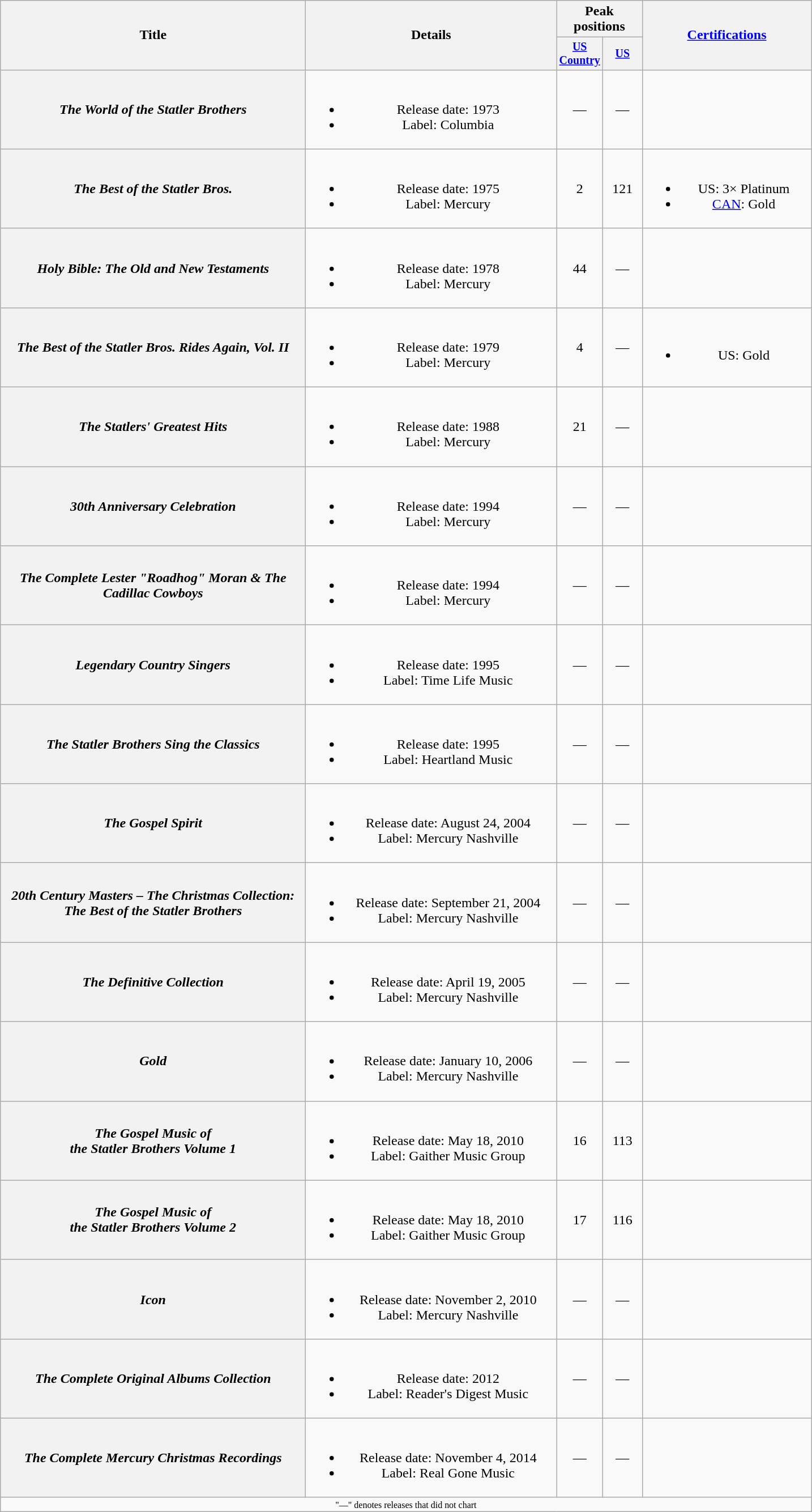<table class="wikitable plainrowheaders" style="text-align:center;">
<tr>
<th rowspan="2" style="width:22em;">Title</th>
<th rowspan="2" style="width:18em;">Details</th>
<th colspan="2">Peak positions</th>
<th rowspan="2" style="width:12em;"><a href='#'>Certifications</a></th>
</tr>
<tr style="font-size:smaller;">
<th width="40"><a href='#'>US Country</a><br></th>
<th width="40"><a href='#'>US</a><br></th>
</tr>
<tr>
<th scope="row"><em>The World of the Statler Brothers</em></th>
<td><br><ul><li>Release date: 1973</li><li>Label: Columbia</li></ul></td>
<td>—</td>
<td>—</td>
<td></td>
</tr>
<tr>
<th scope="row"><em>The Best of the Statler Bros.</em></th>
<td><br><ul><li>Release date: 1975</li><li>Label: Mercury</li></ul></td>
<td>2</td>
<td>121</td>
<td><br><ul><li>US: 3× Platinum</li><li><a href='#'>CAN</a>: Gold</li></ul></td>
</tr>
<tr>
<th scope="row"><em>Holy Bible: The Old and New Testaments</em></th>
<td><br><ul><li>Release date: 1978</li><li>Label: Mercury</li></ul></td>
<td>44</td>
<td>—</td>
<td></td>
</tr>
<tr>
<th scope="row"><em>The Best of the Statler Bros. Rides Again, Vol. II</em></th>
<td><br><ul><li>Release date: 1979</li><li>Label: Mercury</li></ul></td>
<td>4</td>
<td>—</td>
<td><br><ul><li>US: Gold</li></ul></td>
</tr>
<tr>
<th scope="row"><em>The Statlers' Greatest Hits</em></th>
<td><br><ul><li>Release date: 1988</li><li>Label: Mercury</li></ul></td>
<td>21</td>
<td>—</td>
<td></td>
</tr>
<tr>
<th scope="row"><em>30th Anniversary Celebration</em></th>
<td><br><ul><li>Release date: 1994</li><li>Label: Mercury</li></ul></td>
<td>—</td>
<td>—</td>
<td></td>
</tr>
<tr>
<th scope="row"><em>The Complete Lester "Roadhog" Moran & The Cadillac Cowboys</em></th>
<td><br><ul><li>Release date: 1994</li><li>Label: Mercury</li></ul></td>
<td>—</td>
<td>—</td>
<td></td>
</tr>
<tr>
<th scope="row"><em>Legendary Country Singers</em></th>
<td><br><ul><li>Release date: 1995</li><li>Label: Time Life Music</li></ul></td>
<td>—</td>
<td>—</td>
<td></td>
</tr>
<tr>
<th scope="row"><em>The Statler Brothers Sing the Classics</em></th>
<td><br><ul><li>Release date: 1995</li><li>Label: Heartland Music</li></ul></td>
<td>—</td>
<td>—</td>
<td></td>
</tr>
<tr>
<th scope="row"><em>The Gospel Spirit</em></th>
<td><br><ul><li>Release date: August 24, 2004</li><li>Label: Mercury Nashville</li></ul></td>
<td>—</td>
<td>—</td>
<td></td>
</tr>
<tr>
<th scope="row"><em>20th Century Masters – The Christmas Collection: The Best of the Statler Brothers</em></th>
<td><br><ul><li>Release date: September 21, 2004</li><li>Label: Mercury Nashville</li></ul></td>
<td>—</td>
<td>—</td>
<td></td>
</tr>
<tr>
<th scope="row"><em>The Definitive Collection</em></th>
<td><br><ul><li>Release date: April 19, 2005</li><li>Label: Mercury Nashville</li></ul></td>
<td>—</td>
<td>—</td>
<td></td>
</tr>
<tr>
<th scope="row"><em>Gold</em></th>
<td><br><ul><li>Release date: January 10, 2006</li><li>Label: Mercury Nashville</li></ul></td>
<td>—</td>
<td>—</td>
<td></td>
</tr>
<tr>
<th scope="row"><em>The Gospel Music of<br>the Statler Brothers Volume 1</em></th>
<td><br><ul><li>Release date: May 18, 2010</li><li>Label: Gaither Music Group</li></ul></td>
<td>16</td>
<td>113</td>
<td></td>
</tr>
<tr>
<th scope="row"><em>The Gospel Music of<br>the Statler Brothers Volume 2</em></th>
<td><br><ul><li>Release date: May 18, 2010</li><li>Label: Gaither Music Group</li></ul></td>
<td>17</td>
<td>116</td>
<td></td>
</tr>
<tr>
<th scope="row"><em>Icon</em></th>
<td><br><ul><li>Release date: November 2, 2010</li><li>Label: Mercury Nashville</li></ul></td>
<td>—</td>
<td>—</td>
<td></td>
</tr>
<tr>
<th scope="row"><em>The Complete Original Albums Collection</em></th>
<td><br><ul><li>Release date: 2012</li><li>Label: Reader's Digest Music</li></ul></td>
<td>—</td>
<td>—</td>
<td></td>
</tr>
<tr>
<th scope="row"><em>The Complete Mercury Christmas Recordings</em></th>
<td><br><ul><li>Release date: November 4, 2014</li><li>Label: Real Gone Music</li></ul></td>
<td>—</td>
<td>—</td>
<td></td>
</tr>
<tr>
<td colspan="5" style="font-size:8pt">"—" denotes releases that did not chart</td>
</tr>
</table>
